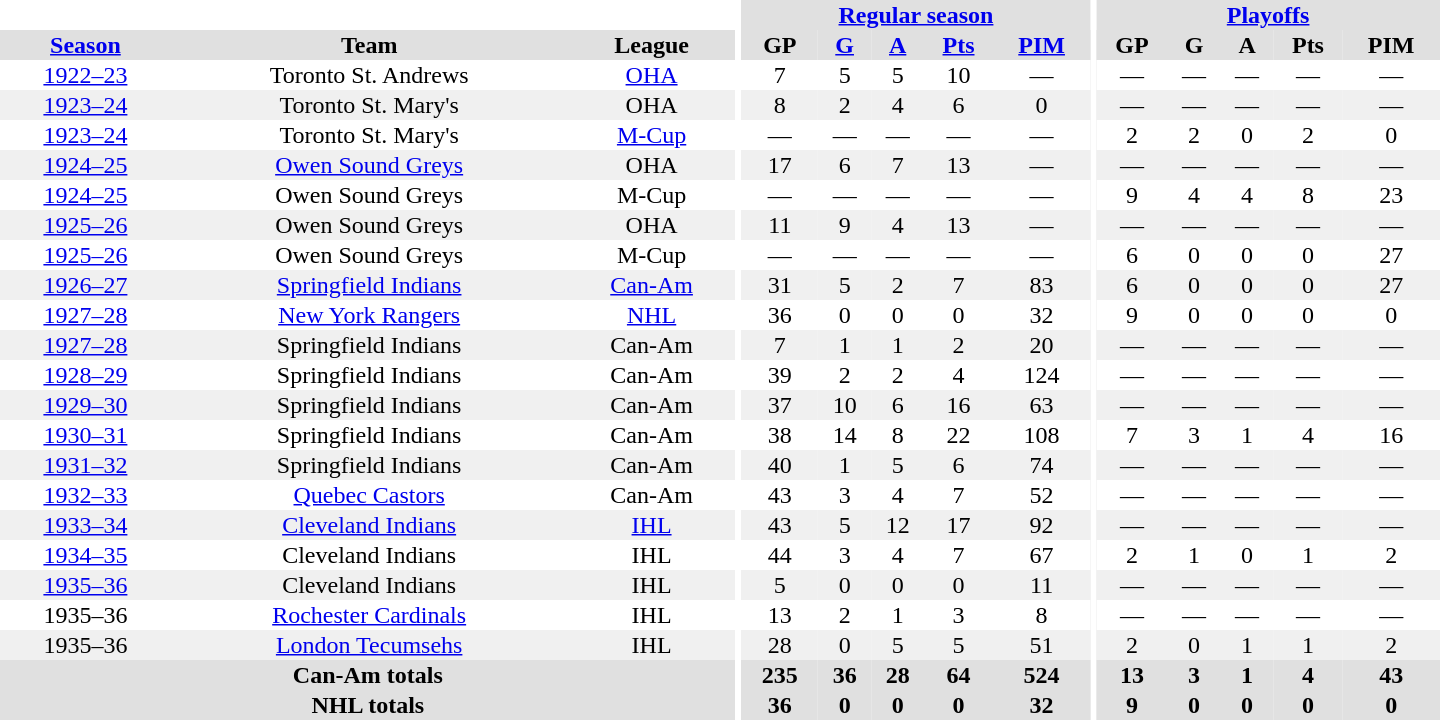<table border="0" cellpadding="1" cellspacing="0" style="text-align:center; width:60em">
<tr bgcolor="#e0e0e0">
<th colspan="3" bgcolor="#ffffff"></th>
<th rowspan="100" bgcolor="#ffffff"></th>
<th colspan="5"><a href='#'>Regular season</a></th>
<th rowspan="100" bgcolor="#ffffff"></th>
<th colspan="5"><a href='#'>Playoffs</a></th>
</tr>
<tr bgcolor="#e0e0e0">
<th><a href='#'>Season</a></th>
<th>Team</th>
<th>League</th>
<th>GP</th>
<th><a href='#'>G</a></th>
<th><a href='#'>A</a></th>
<th><a href='#'>Pts</a></th>
<th><a href='#'>PIM</a></th>
<th>GP</th>
<th>G</th>
<th>A</th>
<th>Pts</th>
<th>PIM</th>
</tr>
<tr>
<td><a href='#'>1922–23</a></td>
<td>Toronto St. Andrews</td>
<td><a href='#'>OHA</a></td>
<td>7</td>
<td>5</td>
<td>5</td>
<td>10</td>
<td>—</td>
<td>—</td>
<td>—</td>
<td>—</td>
<td>—</td>
<td>—</td>
</tr>
<tr bgcolor="#f0f0f0">
<td><a href='#'>1923–24</a></td>
<td>Toronto St. Mary's</td>
<td>OHA</td>
<td>8</td>
<td>2</td>
<td>4</td>
<td>6</td>
<td>0</td>
<td>—</td>
<td>—</td>
<td>—</td>
<td>—</td>
<td>—</td>
</tr>
<tr>
<td><a href='#'>1923–24</a></td>
<td>Toronto St. Mary's</td>
<td><a href='#'>M-Cup</a></td>
<td>—</td>
<td>—</td>
<td>—</td>
<td>—</td>
<td>—</td>
<td>2</td>
<td>2</td>
<td>0</td>
<td>2</td>
<td>0</td>
</tr>
<tr bgcolor="#f0f0f0">
<td><a href='#'>1924–25</a></td>
<td><a href='#'>Owen Sound Greys</a></td>
<td>OHA</td>
<td>17</td>
<td>6</td>
<td>7</td>
<td>13</td>
<td>—</td>
<td>—</td>
<td>—</td>
<td>—</td>
<td>—</td>
<td>—</td>
</tr>
<tr>
<td><a href='#'>1924–25</a></td>
<td>Owen Sound Greys</td>
<td>M-Cup</td>
<td>—</td>
<td>—</td>
<td>—</td>
<td>—</td>
<td>—</td>
<td>9</td>
<td>4</td>
<td>4</td>
<td>8</td>
<td>23</td>
</tr>
<tr bgcolor="#f0f0f0">
<td><a href='#'>1925–26</a></td>
<td>Owen Sound Greys</td>
<td>OHA</td>
<td>11</td>
<td>9</td>
<td>4</td>
<td>13</td>
<td>—</td>
<td>—</td>
<td>—</td>
<td>—</td>
<td>—</td>
<td>—</td>
</tr>
<tr>
<td><a href='#'>1925–26</a></td>
<td>Owen Sound Greys</td>
<td>M-Cup</td>
<td>—</td>
<td>—</td>
<td>—</td>
<td>—</td>
<td>—</td>
<td>6</td>
<td>0</td>
<td>0</td>
<td>0</td>
<td>27</td>
</tr>
<tr bgcolor="#f0f0f0">
<td><a href='#'>1926–27</a></td>
<td><a href='#'>Springfield Indians</a></td>
<td><a href='#'>Can-Am</a></td>
<td>31</td>
<td>5</td>
<td>2</td>
<td>7</td>
<td>83</td>
<td>6</td>
<td>0</td>
<td>0</td>
<td>0</td>
<td>27</td>
</tr>
<tr>
<td><a href='#'>1927–28</a></td>
<td><a href='#'>New York Rangers</a></td>
<td><a href='#'>NHL</a></td>
<td>36</td>
<td>0</td>
<td>0</td>
<td>0</td>
<td>32</td>
<td>9</td>
<td>0</td>
<td>0</td>
<td>0</td>
<td>0</td>
</tr>
<tr bgcolor="#f0f0f0">
<td><a href='#'>1927–28</a></td>
<td>Springfield Indians</td>
<td>Can-Am</td>
<td>7</td>
<td>1</td>
<td>1</td>
<td>2</td>
<td>20</td>
<td>—</td>
<td>—</td>
<td>—</td>
<td>—</td>
<td>—</td>
</tr>
<tr>
<td><a href='#'>1928–29</a></td>
<td>Springfield Indians</td>
<td>Can-Am</td>
<td>39</td>
<td>2</td>
<td>2</td>
<td>4</td>
<td>124</td>
<td>—</td>
<td>—</td>
<td>—</td>
<td>—</td>
<td>—</td>
</tr>
<tr bgcolor="#f0f0f0">
<td><a href='#'>1929–30</a></td>
<td>Springfield Indians</td>
<td>Can-Am</td>
<td>37</td>
<td>10</td>
<td>6</td>
<td>16</td>
<td>63</td>
<td>—</td>
<td>—</td>
<td>—</td>
<td>—</td>
<td>—</td>
</tr>
<tr>
<td><a href='#'>1930–31</a></td>
<td>Springfield Indians</td>
<td>Can-Am</td>
<td>38</td>
<td>14</td>
<td>8</td>
<td>22</td>
<td>108</td>
<td>7</td>
<td>3</td>
<td>1</td>
<td>4</td>
<td>16</td>
</tr>
<tr bgcolor="#f0f0f0">
<td><a href='#'>1931–32</a></td>
<td>Springfield Indians</td>
<td>Can-Am</td>
<td>40</td>
<td>1</td>
<td>5</td>
<td>6</td>
<td>74</td>
<td>—</td>
<td>—</td>
<td>—</td>
<td>—</td>
<td>—</td>
</tr>
<tr>
<td><a href='#'>1932–33</a></td>
<td><a href='#'>Quebec Castors</a></td>
<td>Can-Am</td>
<td>43</td>
<td>3</td>
<td>4</td>
<td>7</td>
<td>52</td>
<td>—</td>
<td>—</td>
<td>—</td>
<td>—</td>
<td>—</td>
</tr>
<tr bgcolor="#f0f0f0">
<td><a href='#'>1933–34</a></td>
<td><a href='#'>Cleveland Indians</a></td>
<td><a href='#'>IHL</a></td>
<td>43</td>
<td>5</td>
<td>12</td>
<td>17</td>
<td>92</td>
<td>—</td>
<td>—</td>
<td>—</td>
<td>—</td>
<td>—</td>
</tr>
<tr>
<td><a href='#'>1934–35</a></td>
<td>Cleveland Indians</td>
<td>IHL</td>
<td>44</td>
<td>3</td>
<td>4</td>
<td>7</td>
<td>67</td>
<td>2</td>
<td>1</td>
<td>0</td>
<td>1</td>
<td>2</td>
</tr>
<tr bgcolor="#f0f0f0">
<td><a href='#'>1935–36</a></td>
<td>Cleveland Indians</td>
<td>IHL</td>
<td>5</td>
<td>0</td>
<td>0</td>
<td>0</td>
<td>11</td>
<td>—</td>
<td>—</td>
<td>—</td>
<td>—</td>
<td>—</td>
</tr>
<tr>
<td>1935–36</td>
<td><a href='#'>Rochester Cardinals</a></td>
<td>IHL</td>
<td>13</td>
<td>2</td>
<td>1</td>
<td>3</td>
<td>8</td>
<td>—</td>
<td>—</td>
<td>—</td>
<td>—</td>
<td>—</td>
</tr>
<tr bgcolor="#f0f0f0">
<td>1935–36</td>
<td><a href='#'>London Tecumsehs</a></td>
<td>IHL</td>
<td>28</td>
<td>0</td>
<td>5</td>
<td>5</td>
<td>51</td>
<td>2</td>
<td>0</td>
<td>1</td>
<td>1</td>
<td>2</td>
</tr>
<tr bgcolor="#e0e0e0">
<th colspan="3">Can-Am totals</th>
<th>235</th>
<th>36</th>
<th>28</th>
<th>64</th>
<th>524</th>
<th>13</th>
<th>3</th>
<th>1</th>
<th>4</th>
<th>43</th>
</tr>
<tr bgcolor="#e0e0e0">
<th colspan="3">NHL totals</th>
<th>36</th>
<th>0</th>
<th>0</th>
<th>0</th>
<th>32</th>
<th>9</th>
<th>0</th>
<th>0</th>
<th>0</th>
<th>0</th>
</tr>
</table>
